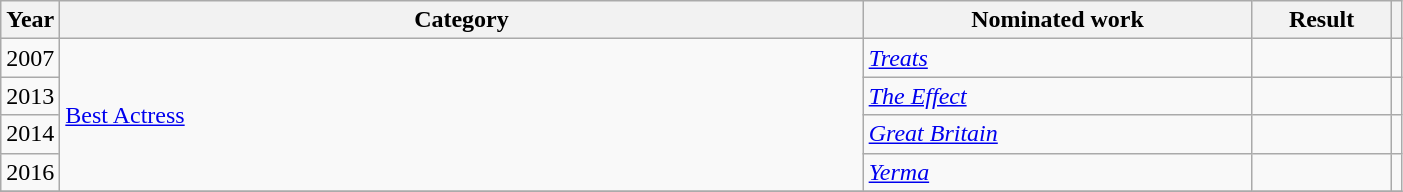<table class="wikitable" width = 74%>
<tr>
<th width=4%>Year</th>
<th width=58%>Category</th>
<th width=28%>Nominated work</th>
<th width=10%>Result</th>
<th width=5%></th>
</tr>
<tr>
<td>2007</td>
<td rowspan="4"><a href='#'>Best Actress</a></td>
<td><em><a href='#'>Treats</a></em></td>
<td></td>
<td></td>
</tr>
<tr>
<td>2013</td>
<td><em><a href='#'>The Effect</a></em></td>
<td></td>
<td></td>
</tr>
<tr>
<td>2014</td>
<td><em><a href='#'>Great Britain</a></em></td>
<td></td>
<td></td>
</tr>
<tr>
<td>2016</td>
<td><em><a href='#'>Yerma</a></em></td>
<td></td>
<td></td>
</tr>
<tr>
</tr>
</table>
